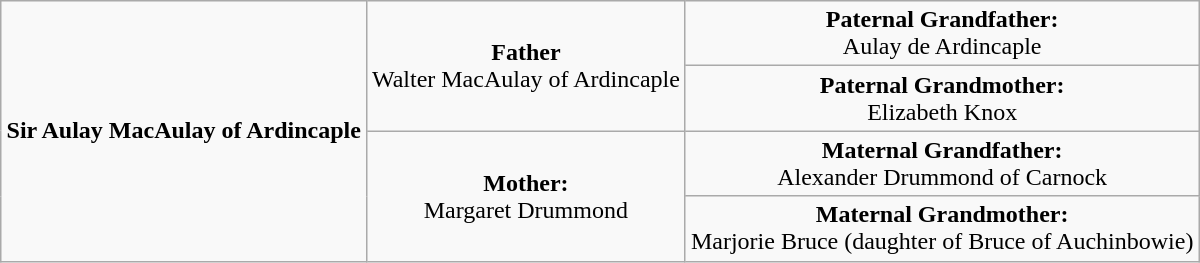<table class="wikitable" style="margin: 1em auto;">
<tr>
<td rowspan="4" align="center"><strong>Sir Aulay MacAulay of Ardincaple</strong></td>
<td rowspan="2" align="center"><strong>Father</strong><br>Walter MacAulay of Ardincaple</td>
<td align="center"><strong>Paternal Grandfather:</strong><br>Aulay de Ardincaple</td>
</tr>
<tr>
<td align="center"><strong>Paternal Grandmother:</strong><br>Elizabeth Knox</td>
</tr>
<tr>
<td rowspan="2" align="center"><strong>Mother:</strong><br>Margaret Drummond</td>
<td align="center"><strong>Maternal Grandfather:</strong><br>Alexander Drummond of Carnock</td>
</tr>
<tr>
<td align="center"><strong>Maternal Grandmother:</strong><br>Marjorie Bruce (daughter of Bruce of Auchinbowie)</td>
</tr>
</table>
